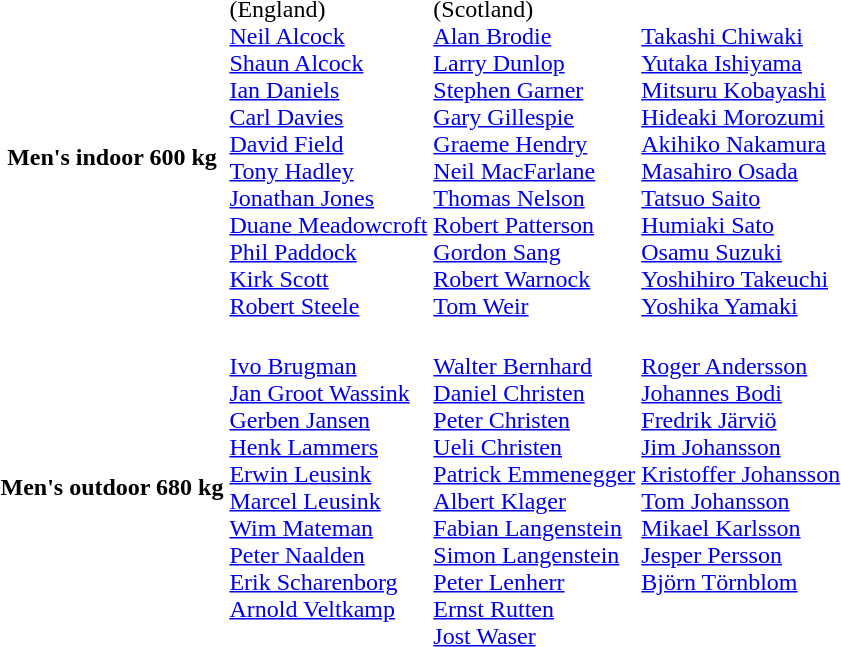<table>
<tr>
<th scope="row">Men's indoor 600 kg</th>
<td> (England)<br><a href='#'>Neil Alcock</a><br><a href='#'>Shaun Alcock</a><br><a href='#'>Ian Daniels</a><br><a href='#'>Carl Davies</a><br><a href='#'>David Field</a><br><a href='#'>Tony Hadley</a><br><a href='#'>Jonathan Jones</a><br><a href='#'>Duane Meadowcroft</a><br><a href='#'>Phil Paddock</a><br><a href='#'>Kirk Scott</a><br><a href='#'>Robert Steele</a></td>
<td> (Scotland)<br><a href='#'>Alan Brodie</a><br><a href='#'>Larry Dunlop</a><br><a href='#'>Stephen Garner</a><br><a href='#'>Gary Gillespie</a><br><a href='#'>Graeme Hendry</a><br><a href='#'>Neil MacFarlane</a><br><a href='#'>Thomas Nelson</a><br><a href='#'>Robert Patterson</a><br><a href='#'>Gordon Sang</a><br><a href='#'>Robert Warnock</a><br><a href='#'>Tom Weir</a></td>
<td><br><a href='#'>Takashi Chiwaki</a><br><a href='#'>Yutaka Ishiyama</a><br><a href='#'>Mitsuru Kobayashi</a><br><a href='#'>Hideaki Morozumi</a><br><a href='#'>Akihiko Nakamura</a><br><a href='#'>Masahiro Osada</a><br><a href='#'>Tatsuo Saito</a><br><a href='#'>Humiaki Sato</a><br><a href='#'>Osamu Suzuki</a><br><a href='#'>Yoshihiro Takeuchi</a><br><a href='#'>Yoshika Yamaki</a></td>
</tr>
<tr>
<th scope="row">Men's outdoor 680 kg</th>
<td valign=top><br><a href='#'>Ivo Brugman</a><br><a href='#'>Jan Groot Wassink</a><br><a href='#'>Gerben Jansen</a><br><a href='#'>Henk Lammers</a><br><a href='#'>Erwin Leusink</a><br><a href='#'>Marcel Leusink</a><br><a href='#'>Wim Mateman</a><br><a href='#'>Peter Naalden</a><br><a href='#'>Erik Scharenborg</a><br><a href='#'>Arnold Veltkamp</a></td>
<td><br><a href='#'>Walter Bernhard</a><br><a href='#'>Daniel Christen</a><br><a href='#'>Peter Christen</a><br><a href='#'>Ueli Christen</a><br><a href='#'>Patrick Emmenegger</a><br><a href='#'>Albert Klager</a><br><a href='#'>Fabian Langenstein</a><br><a href='#'>Simon Langenstein</a><br><a href='#'>Peter Lenherr</a><br><a href='#'>Ernst Rutten</a><br><a href='#'>Jost Waser</a></td>
<td valign=top><br><a href='#'>Roger Andersson</a><br><a href='#'>Johannes Bodi</a><br><a href='#'>Fredrik Järviö</a><br><a href='#'>Jim Johansson</a><br><a href='#'>Kristoffer Johansson</a><br><a href='#'>Tom Johansson</a><br><a href='#'>Mikael Karlsson</a><br><a href='#'>Jesper Persson</a><br><a href='#'>Björn Törnblom</a></td>
</tr>
</table>
